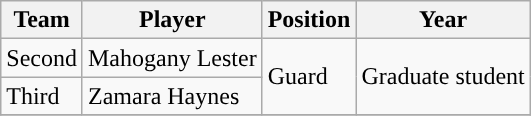<table class="wikitable" border="1">
<tr align=center>
<th>Team</th>
<th>Player</th>
<th>Position</th>
<th>Year</th>
</tr>
<tr>
<td>Second</td>
<td>Mahogany Lester</td>
<td rowspan=2>Guard</td>
<td rowspan=2>Graduate student</td>
</tr>
<tr>
<td>Third</td>
<td>Zamara Haynes</td>
</tr>
<tr>
</tr>
</table>
